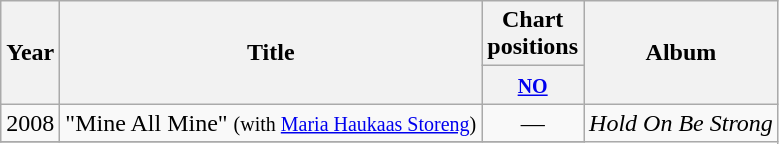<table class="wikitable">
<tr>
<th rowspan="2">Year</th>
<th rowspan="2">Title</th>
<th colspan="1">Chart positions</th>
<th rowspan="2">Album</th>
</tr>
<tr>
<th width="50"><small><a href='#'>NO</a></small></th>
</tr>
<tr>
<td rowspan="1">2008</td>
<td>"Mine All Mine" <small>(with <a href='#'>Maria Haukaas Storeng</a>)</small></td>
<td align="center">—</td>
<td rowspan="3"><em>Hold On Be Strong</em></td>
</tr>
<tr>
</tr>
</table>
